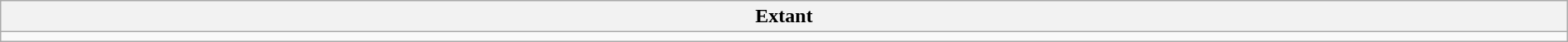<table class="wikitable" style="width:100%;">
<tr>
<th>Extant</th>
</tr>
<tr>
<td></td>
</tr>
</table>
